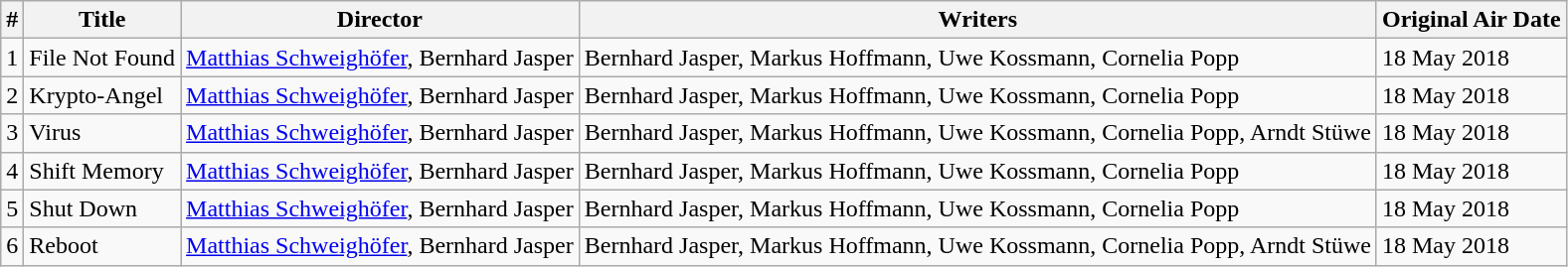<table class="wikitable">
<tr>
<th>#</th>
<th>Title</th>
<th>Director</th>
<th>Writers</th>
<th>Original Air Date</th>
</tr>
<tr>
<td>1</td>
<td>File Not Found</td>
<td><a href='#'>Matthias Schweighöfer</a>, Bernhard Jasper</td>
<td>Bernhard Jasper, Markus Hoffmann, Uwe Kossmann, Cornelia Popp</td>
<td>18 May 2018</td>
</tr>
<tr>
<td>2</td>
<td>Krypto-Angel</td>
<td><a href='#'>Matthias Schweighöfer</a>, Bernhard Jasper</td>
<td>Bernhard Jasper, Markus Hoffmann, Uwe Kossmann, Cornelia Popp</td>
<td>18 May 2018</td>
</tr>
<tr>
<td>3</td>
<td>Virus</td>
<td><a href='#'>Matthias Schweighöfer</a>, Bernhard Jasper</td>
<td>Bernhard Jasper, Markus Hoffmann, Uwe Kossmann, Cornelia Popp, Arndt Stüwe</td>
<td>18 May 2018</td>
</tr>
<tr>
<td>4</td>
<td>Shift Memory</td>
<td><a href='#'>Matthias Schweighöfer</a>, Bernhard Jasper</td>
<td>Bernhard Jasper, Markus Hoffmann, Uwe Kossmann, Cornelia Popp</td>
<td>18 May 2018</td>
</tr>
<tr>
<td>5</td>
<td>Shut Down</td>
<td><a href='#'>Matthias Schweighöfer</a>, Bernhard Jasper</td>
<td>Bernhard Jasper, Markus Hoffmann, Uwe Kossmann, Cornelia Popp</td>
<td>18 May 2018</td>
</tr>
<tr>
<td>6</td>
<td>Reboot</td>
<td><a href='#'>Matthias Schweighöfer</a>, Bernhard Jasper</td>
<td>Bernhard Jasper, Markus Hoffmann, Uwe Kossmann, Cornelia Popp, Arndt Stüwe</td>
<td>18 May 2018</td>
</tr>
</table>
